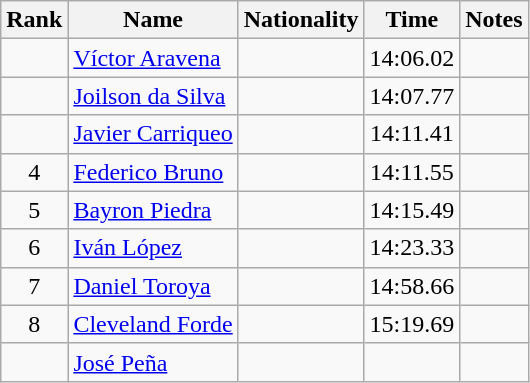<table class="wikitable sortable" style="text-align:center">
<tr>
<th>Rank</th>
<th>Name</th>
<th>Nationality</th>
<th>Time</th>
<th>Notes</th>
</tr>
<tr>
<td></td>
<td align=left><a href='#'>Víctor Aravena</a></td>
<td align=left></td>
<td>14:06.02</td>
<td></td>
</tr>
<tr>
<td></td>
<td align=left><a href='#'>Joilson da Silva</a></td>
<td align=left></td>
<td>14:07.77</td>
<td></td>
</tr>
<tr>
<td></td>
<td align=left><a href='#'>Javier Carriqueo</a></td>
<td align=left></td>
<td>14:11.41</td>
<td></td>
</tr>
<tr>
<td>4</td>
<td align=left><a href='#'>Federico Bruno</a></td>
<td align=left></td>
<td>14:11.55</td>
<td></td>
</tr>
<tr>
<td>5</td>
<td align=left><a href='#'>Bayron Piedra</a></td>
<td align=left></td>
<td>14:15.49</td>
<td></td>
</tr>
<tr>
<td>6</td>
<td align=left><a href='#'>Iván López</a></td>
<td align=left></td>
<td>14:23.33</td>
<td></td>
</tr>
<tr>
<td>7</td>
<td align=left><a href='#'>Daniel Toroya</a></td>
<td align=left></td>
<td>14:58.66</td>
<td></td>
</tr>
<tr>
<td>8</td>
<td align=left><a href='#'>Cleveland Forde</a></td>
<td align=left></td>
<td>15:19.69</td>
<td></td>
</tr>
<tr>
<td></td>
<td align=left><a href='#'>José Peña</a></td>
<td align=left></td>
<td></td>
<td></td>
</tr>
</table>
